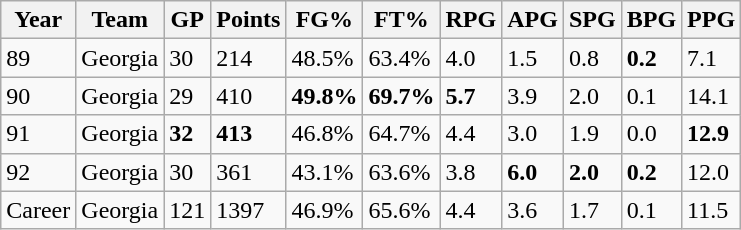<table class="wikitable">
<tr>
<th>Year</th>
<th>Team</th>
<th>GP</th>
<th>Points</th>
<th>FG%</th>
<th>FT%</th>
<th>RPG</th>
<th>APG</th>
<th>SPG</th>
<th>BPG</th>
<th>PPG</th>
</tr>
<tr>
<td>89</td>
<td>Georgia</td>
<td>30</td>
<td>214</td>
<td>48.5%</td>
<td>63.4%</td>
<td>4.0</td>
<td>1.5</td>
<td>0.8</td>
<td><strong>0.2</strong></td>
<td>7.1</td>
</tr>
<tr>
<td>90</td>
<td>Georgia</td>
<td>29</td>
<td>410</td>
<td><strong>49.8%</strong></td>
<td><strong>69.7%</strong></td>
<td><strong>5.7</strong></td>
<td>3.9</td>
<td>2.0</td>
<td>0.1</td>
<td>14.1</td>
</tr>
<tr>
<td>91</td>
<td>Georgia</td>
<td><strong>32</strong></td>
<td><strong>413</strong></td>
<td>46.8%</td>
<td>64.7%</td>
<td>4.4</td>
<td>3.0</td>
<td>1.9</td>
<td>0.0</td>
<td><strong>12.9</strong></td>
</tr>
<tr>
<td>92</td>
<td>Georgia</td>
<td>30</td>
<td>361</td>
<td>43.1%</td>
<td>63.6%</td>
<td>3.8</td>
<td><strong>6.0</strong></td>
<td><strong>2.0</strong></td>
<td><strong>0.2</strong></td>
<td>12.0</td>
</tr>
<tr>
<td>Career</td>
<td>Georgia</td>
<td>121</td>
<td>1397</td>
<td>46.9%</td>
<td>65.6%</td>
<td>4.4</td>
<td>3.6</td>
<td>1.7</td>
<td>0.1</td>
<td>11.5</td>
</tr>
</table>
